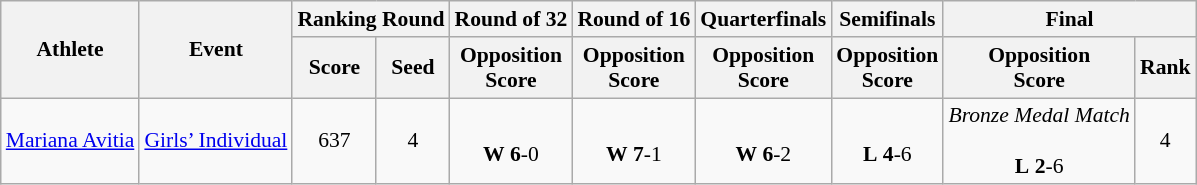<table class="wikitable" border="1" style="font-size:90%">
<tr>
<th rowspan=2>Athlete</th>
<th rowspan=2>Event</th>
<th colspan=2>Ranking Round</th>
<th>Round of 32</th>
<th>Round of 16</th>
<th>Quarterfinals</th>
<th>Semifinals</th>
<th colspan=2>Final</th>
</tr>
<tr>
<th>Score</th>
<th>Seed</th>
<th>Opposition<br>Score</th>
<th>Opposition<br>Score</th>
<th>Opposition<br>Score</th>
<th>Opposition<br>Score</th>
<th>Opposition<br>Score</th>
<th>Rank</th>
</tr>
<tr>
<td><a href='#'>Mariana Avitia</a></td>
<td><a href='#'>Girls’ Individual</a></td>
<td align=center>637</td>
<td align=center>4</td>
<td align=center> <br> <strong>W</strong> <strong>6</strong>-0</td>
<td align=center> <br> <strong>W</strong> <strong>7</strong>-1</td>
<td align=center> <br> <strong>W</strong> <strong>6</strong>-2</td>
<td align=center> <br> <strong>L</strong> <strong>4</strong>-6</td>
<td align=center><em>Bronze Medal Match</em><br> <br> <strong>L</strong> <strong>2</strong>-6</td>
<td align=center>4</td>
</tr>
</table>
